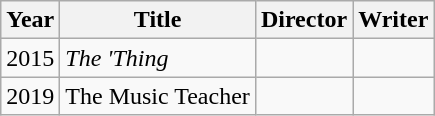<table class="wikitable">
<tr>
<th>Year</th>
<th>Title</th>
<th>Director</th>
<th>Writer</th>
</tr>
<tr>
<td>2015</td>
<td><em>The 'Thing<strong></td>
<td></td>
<td></td>
</tr>
<tr>
<td>2019</td>
<td></em>The Music Teacher<em></td>
<td></td>
<td></td>
</tr>
</table>
